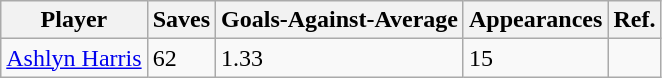<table class="wikitable">
<tr>
<th>Player</th>
<th>Saves</th>
<th>Goals-Against-Average</th>
<th>Appearances</th>
<th>Ref.</th>
</tr>
<tr>
<td> <a href='#'>Ashlyn Harris</a></td>
<td>62</td>
<td>1.33</td>
<td>15</td>
<td></td>
</tr>
</table>
